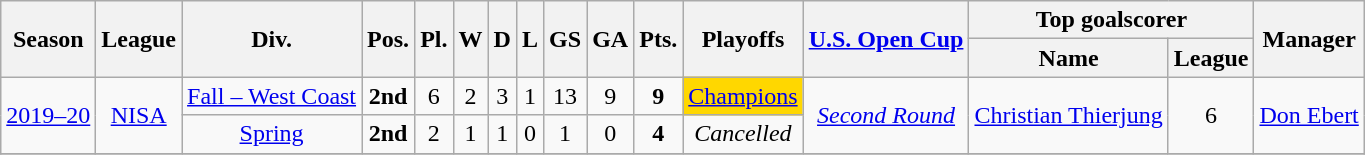<table class="wikitable" style="text-align:center">
<tr>
<th rowspan="2">Season</th>
<th rowspan="2">League</th>
<th rowspan="2">Div.</th>
<th rowspan="2">Pos.</th>
<th rowspan="2">Pl.</th>
<th rowspan="2">W</th>
<th rowspan="2">D</th>
<th rowspan="2">L</th>
<th rowspan="2">GS</th>
<th rowspan="2">GA</th>
<th rowspan="2">Pts.</th>
<th rowspan="2">Playoffs</th>
<th rowspan="2"><a href='#'>U.S. Open Cup</a></th>
<th colspan="2">Top goalscorer</th>
<th rowspan="2">Manager</th>
</tr>
<tr>
<th>Name</th>
<th>League</th>
</tr>
<tr>
<td rowspan="2"><a href='#'>2019–20</a></td>
<td rowspan="2"><a href='#'>NISA</a></td>
<td><a href='#'>Fall – West Coast</a></td>
<td><strong>2nd</strong></td>
<td>6</td>
<td>2</td>
<td>3</td>
<td>1</td>
<td>13</td>
<td>9</td>
<td><strong>9</strong></td>
<td style="background:gold;"><a href='#'>Champions</a></td>
<td rowspan="2"><a href='#'><em>Second Round</em></a></td>
<td rowspan="2" align=left> <a href='#'>Christian Thierjung</a></td>
<td rowspan="2">6</td>
<td rowspan="2"> <a href='#'>Don Ebert</a></td>
</tr>
<tr>
<td><a href='#'>Spring</a></td>
<td><strong>2nd</strong></td>
<td>2</td>
<td>1</td>
<td>1</td>
<td>0</td>
<td>1</td>
<td>0</td>
<td><strong>4</strong></td>
<td><em>Cancelled</em></td>
</tr>
<tr>
</tr>
</table>
